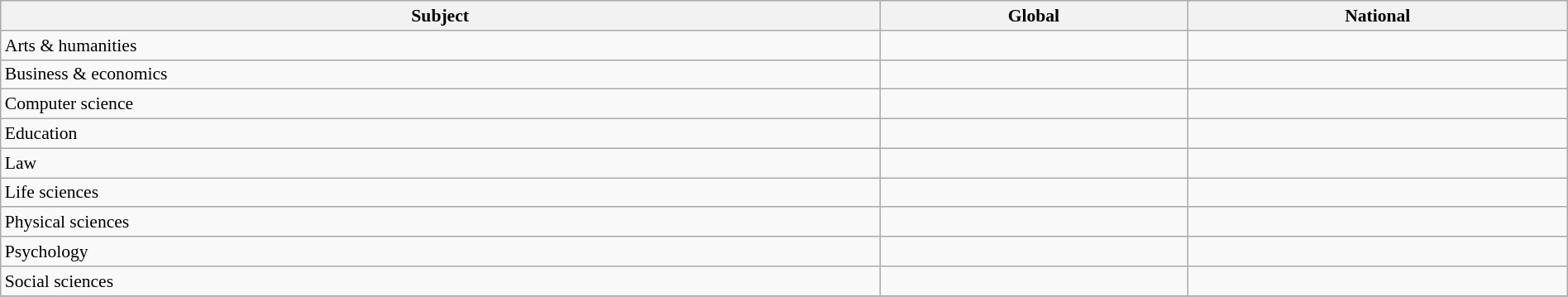<table class="wikitable sortable" style="width: 100%; font-size: 90%">
<tr>
<th>Subject</th>
<th>Global</th>
<th>National</th>
</tr>
<tr>
<td>Arts & humanities</td>
<td data-sort-value="32"></td>
<td data-sort-value="4"></td>
</tr>
<tr>
<td>Business & economics</td>
<td data-sort-value="126–150"></td>
<td data-sort-value="5–6"></td>
</tr>
<tr>
<td>Computer science</td>
<td data-sort-value="176–200"></td>
<td data-sort-value="15–16"></td>
</tr>
<tr>
<td>Education</td>
<td data-sort-value="99"></td>
<td data-sort-value="5"></td>
</tr>
<tr>
<td>Law</td>
<td data-sort-value="77"></td>
<td data-sort-value="6"></td>
</tr>
<tr>
<td>Life sciences</td>
<td data-sort-value="82"></td>
<td data-sort-value="7"></td>
</tr>
<tr>
<td>Physical sciences</td>
<td data-sort-value="101–125"></td>
<td data-sort-value="10–11"></td>
</tr>
<tr>
<td>Psychology</td>
<td data-sort-value="74"></td>
<td data-sort-value="5"></td>
</tr>
<tr>
<td>Social sciences</td>
<td data-sort-value="36"></td>
<td data-sort-value="1"></td>
</tr>
<tr>
</tr>
</table>
